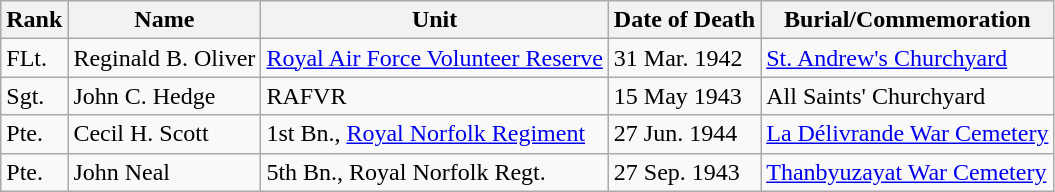<table class="wikitable">
<tr>
<th>Rank</th>
<th>Name</th>
<th>Unit</th>
<th>Date of Death</th>
<th>Burial/Commemoration</th>
</tr>
<tr>
<td>FLt.</td>
<td>Reginald B. Oliver</td>
<td><a href='#'>Royal Air Force Volunteer Reserve</a></td>
<td>31 Mar. 1942</td>
<td><a href='#'>St. Andrew's Churchyard</a></td>
</tr>
<tr>
<td>Sgt.</td>
<td>John C. Hedge</td>
<td>RAFVR</td>
<td>15 May 1943</td>
<td>All Saints' Churchyard</td>
</tr>
<tr>
<td>Pte.</td>
<td>Cecil H. Scott</td>
<td>1st Bn., <a href='#'>Royal Norfolk Regiment</a></td>
<td>27 Jun. 1944</td>
<td><a href='#'>La Délivrande War Cemetery</a></td>
</tr>
<tr>
<td>Pte.</td>
<td>John Neal</td>
<td>5th Bn., Royal Norfolk Regt.</td>
<td>27 Sep. 1943</td>
<td><a href='#'>Thanbyuzayat War Cemetery</a></td>
</tr>
</table>
